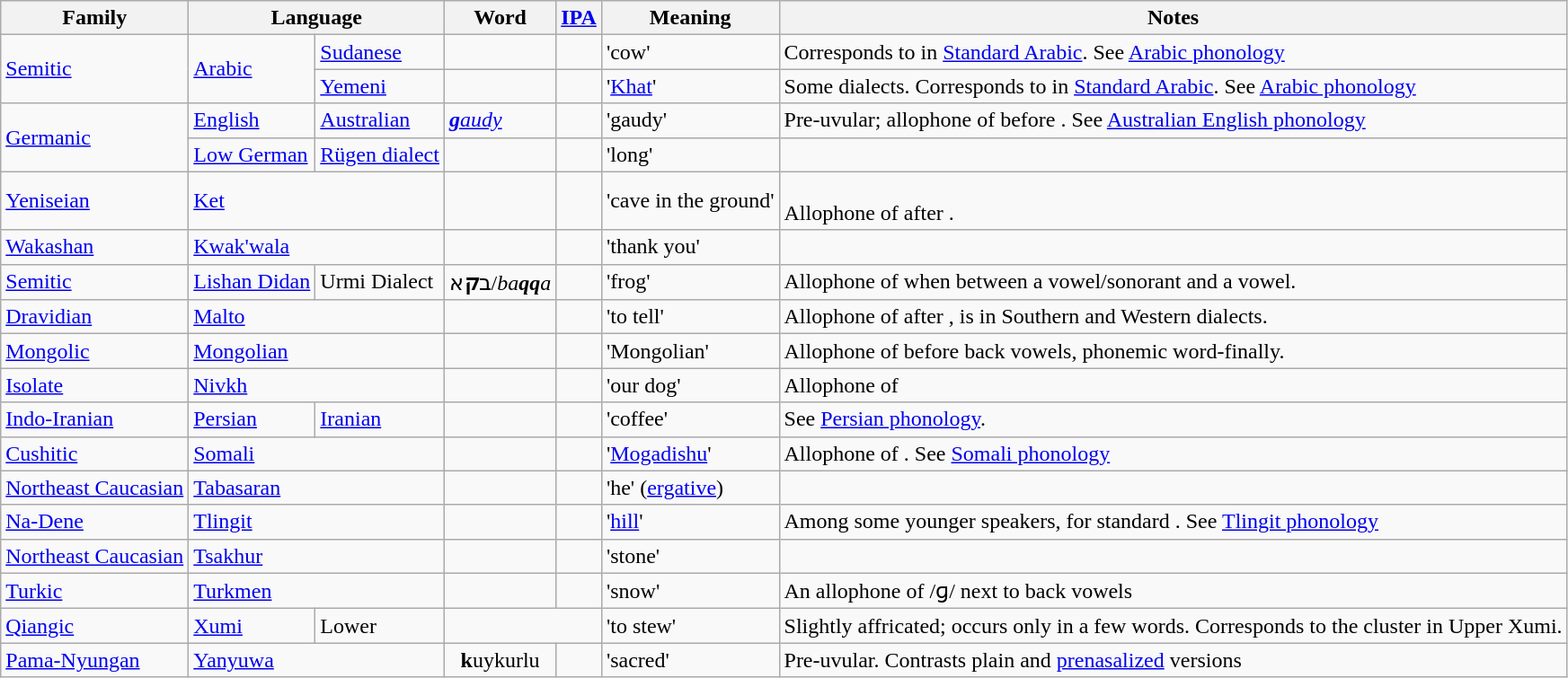<table class="wikitable">
<tr>
<th>Family</th>
<th colspan=2>Language</th>
<th>Word</th>
<th><a href='#'>IPA</a></th>
<th>Meaning</th>
<th>Notes</th>
</tr>
<tr>
<td rowspan=2><a href='#'>Semitic</a></td>
<td rowspan=2><a href='#'>Arabic</a></td>
<td><a href='#'>Sudanese</a></td>
<td></td>
<td></td>
<td>'cow'</td>
<td>Corresponds to  in <a href='#'>Standard Arabic</a>. See <a href='#'>Arabic phonology</a></td>
</tr>
<tr>
<td><a href='#'>Yemeni</a></td>
<td></td>
<td></td>
<td>'<a href='#'>Khat</a>'</td>
<td>Some dialects. Corresponds to  in <a href='#'>Standard Arabic</a>. See <a href='#'>Arabic phonology</a></td>
</tr>
<tr>
<td rowspan=2><a href='#'>Germanic</a></td>
<td><a href='#'>English</a></td>
<td><a href='#'>Australian</a></td>
<td><em><a href='#'><strong>g</strong>audy</a></em></td>
<td></td>
<td>'gaudy'</td>
<td>Pre-uvular; allophone of  before . See <a href='#'>Australian English phonology</a></td>
</tr>
<tr>
<td><a href='#'>Low German</a></td>
<td><a href='#'>Rügen dialect</a></td>
<td></td>
<td></td>
<td>'long'</td>
<td></td>
</tr>
<tr>
<td><a href='#'>Yeniseian</a></td>
<td colspan=2><a href='#'>Ket</a></td>
<td></td>
<td></td>
<td>'cave in the ground'</td>
<td><br>Allophone of  after .</td>
</tr>
<tr>
<td><a href='#'>Wakashan</a></td>
<td colspan=2><a href='#'>Kwak'wala</a></td>
<td></td>
<td></td>
<td>'thank you'</td>
<td></td>
</tr>
<tr>
<td><a href='#'>Semitic</a></td>
<td><a href='#'>Lishan Didan</a></td>
<td>Urmi Dialect</td>
<td>ב<strong>ק</strong>א‎/<em>ba<strong>qq</strong>a</em></td>
<td></td>
<td>'frog'</td>
<td>Allophone of  when between a vowel/sonorant and a vowel.</td>
</tr>
<tr>
<td><a href='#'>Dravidian</a></td>
<td colspan=2><a href='#'>Malto</a></td>
<td></td>
<td></td>
<td>'to tell'</td>
<td>Allophone of  after ,  is  in Southern and Western dialects.</td>
</tr>
<tr>
<td><a href='#'>Mongolic</a></td>
<td colspan=2><a href='#'>Mongolian</a></td>
<td><br></td>
<td></td>
<td>'Mongolian'</td>
<td>Allophone of  before back vowels, phonemic word-finally.</td>
</tr>
<tr>
<td><a href='#'>Isolate</a></td>
<td colspan=2><a href='#'>Nivkh</a></td>
<td></td>
<td></td>
<td>'our dog'</td>
<td>Allophone of </td>
</tr>
<tr>
<td><a href='#'>Indo-Iranian</a></td>
<td><a href='#'>Persian</a></td>
<td><a href='#'>Iranian</a></td>
<td></td>
<td></td>
<td>'coffee'</td>
<td>See <a href='#'>Persian phonology</a>.</td>
</tr>
<tr>
<td><a href='#'>Cushitic</a></td>
<td colspan=2><a href='#'>Somali</a></td>
<td></td>
<td></td>
<td>'<a href='#'>Mogadishu</a>'</td>
<td>Allophone of . See <a href='#'>Somali phonology</a></td>
</tr>
<tr>
<td><a href='#'>Northeast Caucasian</a></td>
<td colspan=2><a href='#'>Tabasaran</a></td>
<td></td>
<td></td>
<td>'he' (<a href='#'>ergative</a>)</td>
<td></td>
</tr>
<tr>
<td><a href='#'>Na-Dene</a></td>
<td colspan=2><a href='#'>Tlingit</a></td>
<td></td>
<td></td>
<td>'<a href='#'>hill</a>'</td>
<td>Among some younger speakers, for standard . See <a href='#'>Tlingit phonology</a></td>
</tr>
<tr>
<td><a href='#'>Northeast Caucasian</a></td>
<td colspan=2><a href='#'>Tsakhur</a></td>
<td></td>
<td></td>
<td>'stone'</td>
<td></td>
</tr>
<tr>
<td><a href='#'>Turkic</a></td>
<td colspan=2><a href='#'>Turkmen</a></td>
<td></td>
<td></td>
<td>'snow'</td>
<td>An allophone of /ɡ/ next to back vowels</td>
</tr>
<tr>
<td><a href='#'>Qiangic</a></td>
<td><a href='#'>Xumi</a></td>
<td>Lower</td>
<td colspan=2 align=center></td>
<td>'to stew'</td>
<td>Slightly affricated; occurs only in a few words. Corresponds to the cluster  in Upper Xumi.</td>
</tr>
<tr>
<td><a href='#'>Pama-Nyungan</a></td>
<td colspan="2"><a href='#'>Yanyuwa</a></td>
<td colspan="1" align="center"><strong>k</strong>uykurlu</td>
<td colspan="1" align="center"></td>
<td>'sacred'</td>
<td>Pre-uvular. Contrasts plain and <a href='#'>prenasalized</a> versions</td>
</tr>
</table>
